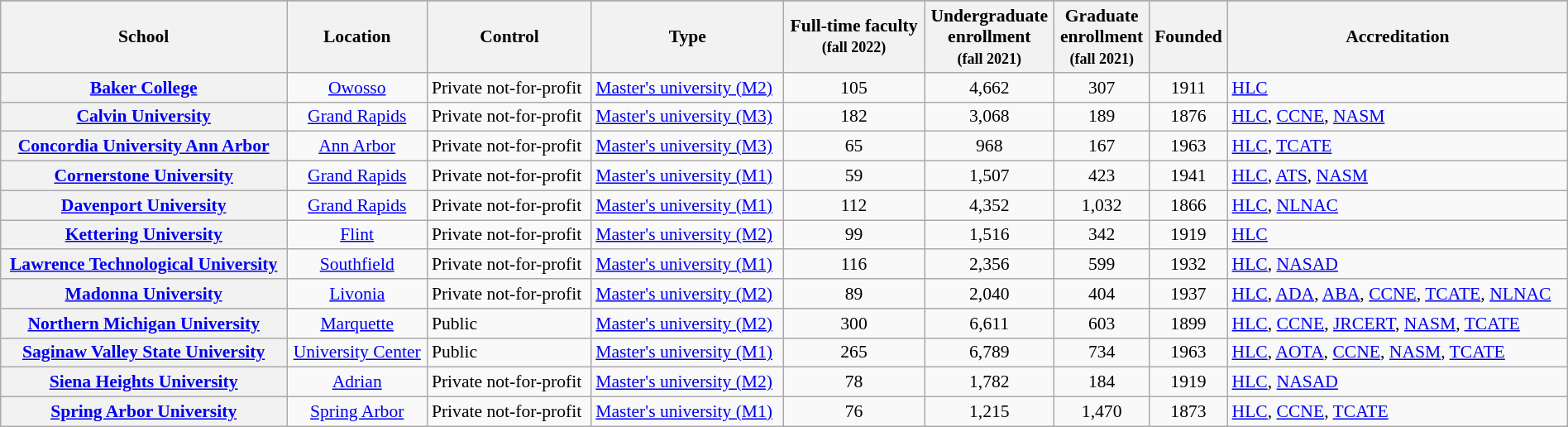<table class="wikitable sortable plainrowheaders" style="text-align:left; width:100%; font-size:90%">
<tr>
</tr>
<tr>
<th scope="col">School</th>
<th scope="col">Location<br></th>
<th scope="col">Control<br></th>
<th scope="col">Type<br></th>
<th scope="col">Full-time faculty<br><small>(fall 2022)</small></th>
<th scope="col">Undergraduate<br>enrollment<br><small>(fall 2021)</small></th>
<th scope="col">Graduate<br>enrollment<br><small>(fall 2021)</small></th>
<th scope="col">Founded</th>
<th scope="col">Accreditation</th>
</tr>
<tr>
<th scope="row"><a href='#'>Baker College</a></th>
<td align="center"><a href='#'>Owosso</a></td>
<td>Private not-for-profit</td>
<td><a href='#'>Master's university (M2)</a></td>
<td align="center">105</td>
<td align="center">4,662</td>
<td align="center">307</td>
<td align="center">1911</td>
<td><a href='#'>HLC</a></td>
</tr>
<tr>
<th scope="row"><a href='#'>Calvin University</a></th>
<td align="center"><a href='#'>Grand Rapids</a></td>
<td>Private not-for-profit</td>
<td><a href='#'>Master's university (M3)</a></td>
<td align="center">182</td>
<td align="center">3,068</td>
<td align="center">189</td>
<td align="center">1876</td>
<td><a href='#'>HLC</a>, <a href='#'>CCNE</a>, <a href='#'>NASM</a></td>
</tr>
<tr>
<th scope="row"><a href='#'>Concordia University Ann Arbor</a></th>
<td align="center"><a href='#'>Ann Arbor</a></td>
<td>Private not-for-profit</td>
<td><a href='#'>Master's university (M3)</a></td>
<td align="center">65</td>
<td align="center">968</td>
<td align="center">167</td>
<td align="center">1963</td>
<td><a href='#'>HLC</a>, <a href='#'>TCATE</a></td>
</tr>
<tr>
<th scope="row"><a href='#'>Cornerstone University</a></th>
<td align="center"><a href='#'>Grand Rapids</a></td>
<td>Private not-for-profit</td>
<td><a href='#'>Master's university (M1)</a></td>
<td align="center">59</td>
<td align="center">1,507</td>
<td align="center">423</td>
<td align="center">1941</td>
<td><a href='#'>HLC</a>, <a href='#'>ATS</a>, <a href='#'>NASM</a></td>
</tr>
<tr>
<th scope="row"><a href='#'>Davenport University</a></th>
<td align="center"><a href='#'>Grand Rapids</a></td>
<td>Private not-for-profit</td>
<td><a href='#'>Master's university (M1)</a></td>
<td align="center">112</td>
<td align="center">4,352</td>
<td align="center">1,032</td>
<td align="center">1866</td>
<td><a href='#'>HLC</a>, <a href='#'>NLNAC</a></td>
</tr>
<tr>
<th scope="row"><a href='#'>Kettering University</a></th>
<td align="center"><a href='#'>Flint</a></td>
<td>Private not-for-profit</td>
<td><a href='#'>Master's university (M2)</a></td>
<td align="center">99</td>
<td align="center">1,516</td>
<td align="center">342</td>
<td align="center">1919</td>
<td><a href='#'>HLC</a></td>
</tr>
<tr>
<th scope="row"><a href='#'>Lawrence Technological University</a></th>
<td align="center"><a href='#'>Southfield</a></td>
<td>Private not-for-profit</td>
<td><a href='#'>Master's university (M1)</a></td>
<td align="center">116</td>
<td align="center">2,356</td>
<td align="center">599</td>
<td align="center">1932</td>
<td><a href='#'>HLC</a>, <a href='#'>NASAD</a></td>
</tr>
<tr>
<th scope="row"><a href='#'>Madonna University</a></th>
<td align="center"><a href='#'>Livonia</a></td>
<td>Private not-for-profit</td>
<td><a href='#'>Master's university (M2)</a></td>
<td align="center">89</td>
<td align="center">2,040</td>
<td align="center">404</td>
<td align="center">1937</td>
<td><a href='#'>HLC</a>, <a href='#'>ADA</a>,  <a href='#'>ABA</a>, <a href='#'>CCNE</a>, <a href='#'>TCATE</a>, <a href='#'>NLNAC</a></td>
</tr>
<tr>
<th scope="row"><a href='#'>Northern Michigan University</a></th>
<td align="center"><a href='#'>Marquette</a></td>
<td>Public</td>
<td><a href='#'>Master's university (M2)</a></td>
<td align="center">300</td>
<td align="center">6,611</td>
<td align="center">603</td>
<td align="center">1899</td>
<td><a href='#'>HLC</a>, <a href='#'>CCNE</a>, <a href='#'>JRCERT</a>, <a href='#'>NASM</a>, <a href='#'>TCATE</a></td>
</tr>
<tr>
<th scope="row"><a href='#'>Saginaw Valley State University</a></th>
<td align="center"><a href='#'>University Center</a></td>
<td>Public</td>
<td><a href='#'>Master's university (M1)</a></td>
<td align="center">265</td>
<td align="center">6,789</td>
<td align="center">734</td>
<td align="center">1963</td>
<td><a href='#'>HLC</a>, <a href='#'>AOTA</a>, <a href='#'>CCNE</a>, <a href='#'>NASM</a>, <a href='#'>TCATE</a></td>
</tr>
<tr>
<th scope="row"><a href='#'>Siena Heights University</a></th>
<td align="center"><a href='#'>Adrian</a></td>
<td>Private not-for-profit</td>
<td><a href='#'>Master's university (M2)</a></td>
<td align="center">78</td>
<td align="center">1,782</td>
<td align="center">184</td>
<td align="center">1919</td>
<td><a href='#'>HLC</a>, <a href='#'>NASAD</a></td>
</tr>
<tr>
<th scope="row"><a href='#'>Spring Arbor University</a></th>
<td align="center"><a href='#'>Spring Arbor</a></td>
<td>Private not-for-profit</td>
<td><a href='#'>Master's university (M1)</a></td>
<td align="center">76</td>
<td align="center">1,215</td>
<td align="center">1,470</td>
<td align="center">1873</td>
<td><a href='#'>HLC</a>, <a href='#'>CCNE</a>, <a href='#'>TCATE</a></td>
</tr>
</table>
